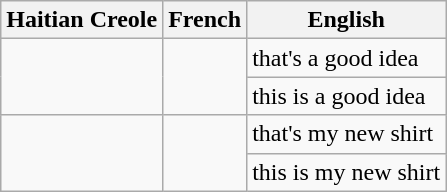<table class="wikitable">
<tr>
<th scope="col">Haitian Creole</th>
<th scope="col">French</th>
<th scope="col">English</th>
</tr>
<tr>
<td rowspan="2"></td>
<td rowspan="2"></td>
<td>that's a good idea</td>
</tr>
<tr>
<td>this is a good idea</td>
</tr>
<tr>
<td rowspan="2"></td>
<td rowspan="2"></td>
<td>that's my new shirt</td>
</tr>
<tr>
<td>this is my new shirt</td>
</tr>
</table>
